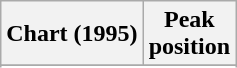<table class="wikitable sortable plainrowheaders">
<tr>
<th scope="col">Chart (1995)</th>
<th scope="col">Peak<br>position</th>
</tr>
<tr>
</tr>
<tr>
</tr>
<tr>
</tr>
<tr>
</tr>
<tr>
</tr>
<tr>
</tr>
</table>
